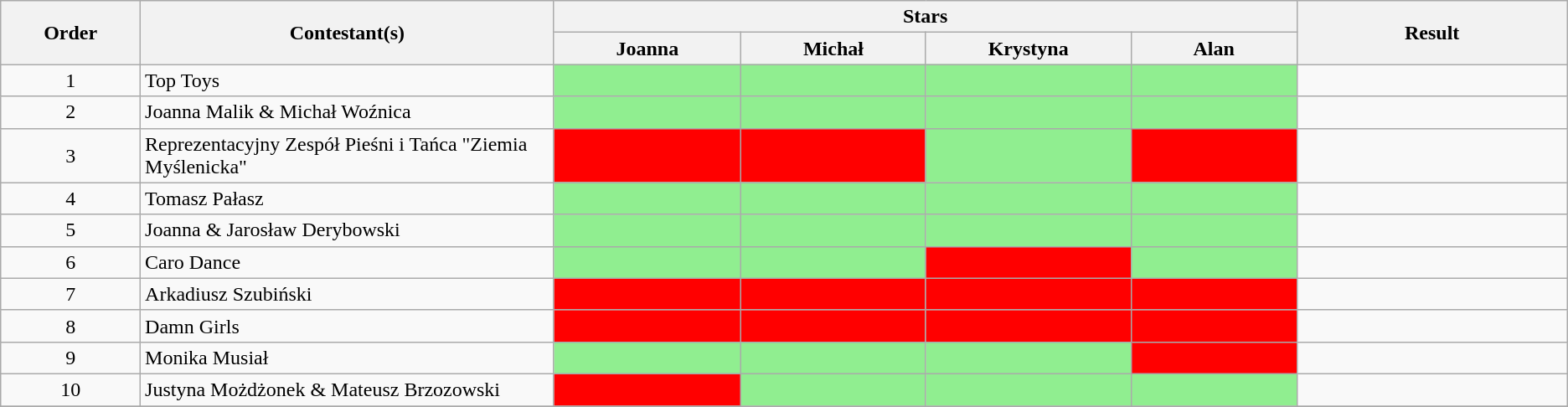<table class="wikitable">
<tr>
<th style="width:2%;" rowspan="2">Order</th>
<th style="width:7%;" rowspan="2">Contestant(s)</th>
<th style="width:9%;" colspan="4">Stars</th>
<th style="width:5%;" rowspan="2">Result</th>
</tr>
<tr>
<th style="width:3%;">Joanna</th>
<th style="width:3%;">Michał</th>
<th style="width:3%;">Krystyna</th>
<th style="width:3%;">Alan</th>
</tr>
<tr>
<td style="text-align:center">1</td>
<td>Top Toys</td>
<td bgcolor="lightgreen"></td>
<td bgcolor="lightgreen"></td>
<td bgcolor="lightgreen"></td>
<td bgcolor="lightgreen"></td>
<td></td>
</tr>
<tr>
<td style="text-align:center">2</td>
<td>Joanna Malik & Michał Woźnica</td>
<td bgcolor="lightgreen"></td>
<td bgcolor="lightgreen"></td>
<td bgcolor="lightgreen"></td>
<td bgcolor="lightgreen"></td>
<td></td>
</tr>
<tr>
<td style="text-align:center">3</td>
<td>Reprezentacyjny Zespół Pieśni i Tańca "Ziemia Myślenicka"</td>
<td bgcolor="red"></td>
<td bgcolor="red"></td>
<td bgcolor="lightgreen"></td>
<td bgcolor="red"></td>
<td></td>
</tr>
<tr>
<td style="text-align:center">4</td>
<td>Tomasz Pałasz</td>
<td bgcolor="lightgreen"></td>
<td bgcolor="lightgreen"></td>
<td bgcolor="lightgreen"></td>
<td bgcolor="lightgreen"></td>
<td></td>
</tr>
<tr>
<td style="text-align:center">5</td>
<td>Joanna & Jarosław Derybowski</td>
<td bgcolor="lightgreen"></td>
<td bgcolor="lightgreen"></td>
<td bgcolor="lightgreen"></td>
<td bgcolor="lightgreen"></td>
<td></td>
</tr>
<tr>
<td style="text-align:center">6</td>
<td>Caro Dance</td>
<td bgcolor="lightgreen"></td>
<td bgcolor="lightgreen"></td>
<td bgcolor="red"></td>
<td bgcolor="lightgreen"></td>
<td></td>
</tr>
<tr>
<td style="text-align:center">7</td>
<td>Arkadiusz Szubiński</td>
<td bgcolor="red"></td>
<td bgcolor="red"></td>
<td bgcolor="red"></td>
<td bgcolor="red"></td>
<td></td>
</tr>
<tr>
<td style="text-align:center">8</td>
<td>Damn Girls</td>
<td bgcolor="red"></td>
<td bgcolor="red"></td>
<td bgcolor="red"></td>
<td bgcolor="red"></td>
<td></td>
</tr>
<tr>
<td style="text-align:center">9</td>
<td>Monika Musiał</td>
<td bgcolor="lightgreen"></td>
<td bgcolor="lightgreen"></td>
<td bgcolor="lightgreen"></td>
<td bgcolor="red"></td>
<td></td>
</tr>
<tr>
<td style="text-align:center">10</td>
<td>Justyna Możdżonek & Mateusz Brzozowski</td>
<td bgcolor="red"></td>
<td bgcolor="lightgreen"></td>
<td bgcolor="lightgreen"></td>
<td bgcolor="lightgreen"></td>
<td></td>
</tr>
<tr>
</tr>
</table>
